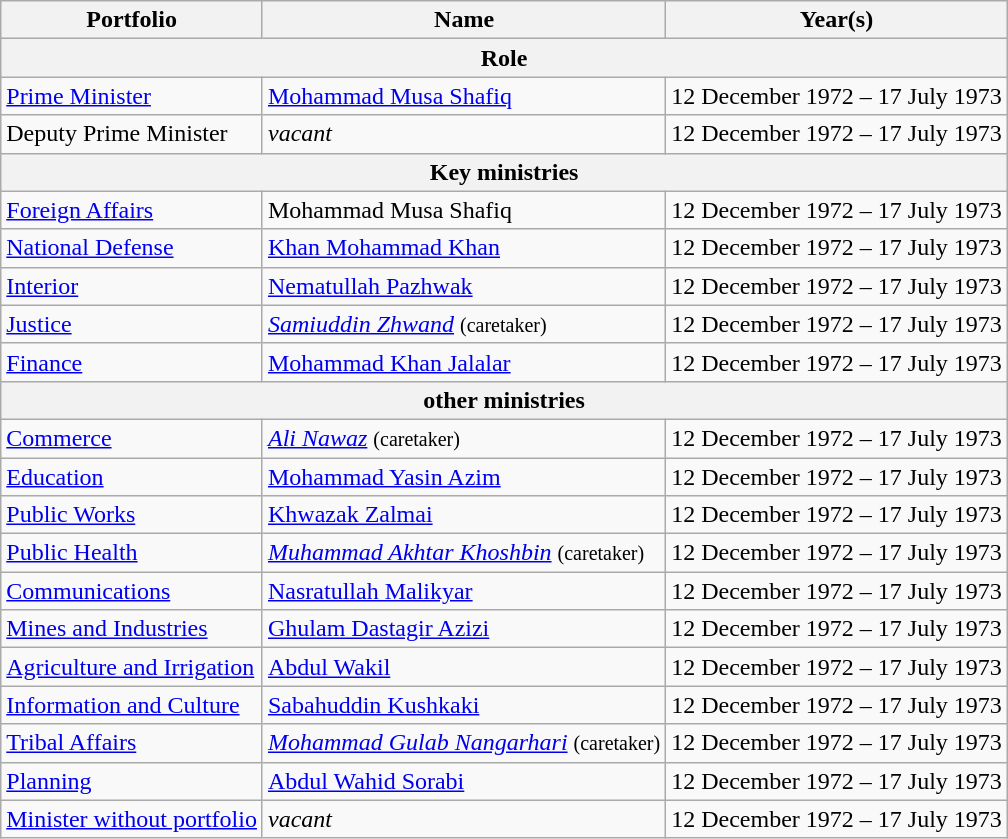<table class="wikitable sortable">
<tr>
<th>Portfolio</th>
<th>Name</th>
<th>Year(s)</th>
</tr>
<tr>
<th colspan="6"><strong>Role</strong></th>
</tr>
<tr>
<td><a href='#'>Prime Minister</a></td>
<td><a href='#'>Mohammad Musa Shafiq</a></td>
<td>12 December 1972 – 17 July 1973</td>
</tr>
<tr>
<td>Deputy Prime Minister</td>
<td><em>vacant</em></td>
<td>12 December 1972 – 17 July 1973</td>
</tr>
<tr>
<th colspan="6"><strong>Key ministries</strong></th>
</tr>
<tr>
<td><a href='#'>Foreign Affairs</a></td>
<td>Mohammad Musa Shafiq</td>
<td>12 December 1972 – 17 July 1973</td>
</tr>
<tr>
<td><a href='#'>National Defense</a></td>
<td><a href='#'>Khan Mohammad Khan</a></td>
<td>12 December 1972 – 17 July 1973</td>
</tr>
<tr>
<td><a href='#'>Interior</a></td>
<td><a href='#'>Nematullah Pazhwak</a></td>
<td>12 December 1972 – 17 July 1973</td>
</tr>
<tr>
<td><a href='#'>Justice</a></td>
<td><em><a href='#'>Samiuddin Zhwand</a></em> <small>(caretaker)</small></td>
<td>12 December 1972 – 17 July 1973</td>
</tr>
<tr>
<td><a href='#'>Finance</a></td>
<td><a href='#'>Mohammad Khan Jalalar</a></td>
<td>12 December 1972 – 17 July 1973</td>
</tr>
<tr>
<th colspan="6"><strong>other ministries</strong></th>
</tr>
<tr>
<td><a href='#'>Commerce</a></td>
<td><em><a href='#'>Ali Nawaz</a></em> <small>(caretaker)</small></td>
<td>12 December 1972 – 17 July 1973</td>
</tr>
<tr>
<td><a href='#'>Education</a></td>
<td><a href='#'>Mohammad Yasin Azim</a></td>
<td>12 December 1972 – 17 July 1973</td>
</tr>
<tr>
<td><a href='#'>Public Works</a></td>
<td><a href='#'>Khwazak Zalmai</a></td>
<td>12 December 1972 – 17 July 1973</td>
</tr>
<tr>
<td><a href='#'>Public Health</a></td>
<td><em><a href='#'>Muhammad Akhtar Khoshbin</a></em> <small>(caretaker)</small></td>
<td>12 December 1972 – 17 July 1973</td>
</tr>
<tr>
<td><a href='#'>Communications</a></td>
<td><a href='#'>Nasratullah Malikyar</a></td>
<td>12 December 1972 – 17 July 1973</td>
</tr>
<tr>
<td><a href='#'>Mines and Industries</a></td>
<td><a href='#'>Ghulam Dastagir Azizi</a></td>
<td>12 December 1972 – 17 July 1973</td>
</tr>
<tr>
<td><a href='#'>Agriculture and Irrigation</a></td>
<td><a href='#'>Abdul Wakil</a></td>
<td>12 December 1972 – 17 July 1973</td>
</tr>
<tr>
<td><a href='#'>Information and Culture</a></td>
<td><a href='#'>Sabahuddin Kushkaki</a></td>
<td>12 December 1972 – 17 July 1973</td>
</tr>
<tr>
<td><a href='#'>Tribal Affairs</a></td>
<td><em><a href='#'>Mohammad Gulab Nangarhari</a></em> <small>(caretaker)</small></td>
<td>12 December 1972 – 17 July 1973</td>
</tr>
<tr>
<td><a href='#'>Planning</a></td>
<td><a href='#'>Abdul Wahid Sorabi</a></td>
<td>12 December 1972 – 17 July 1973</td>
</tr>
<tr>
<td><a href='#'>Minister without portfolio</a></td>
<td><em>vacant</em></td>
<td>12 December 1972 – 17 July 1973</td>
</tr>
</table>
